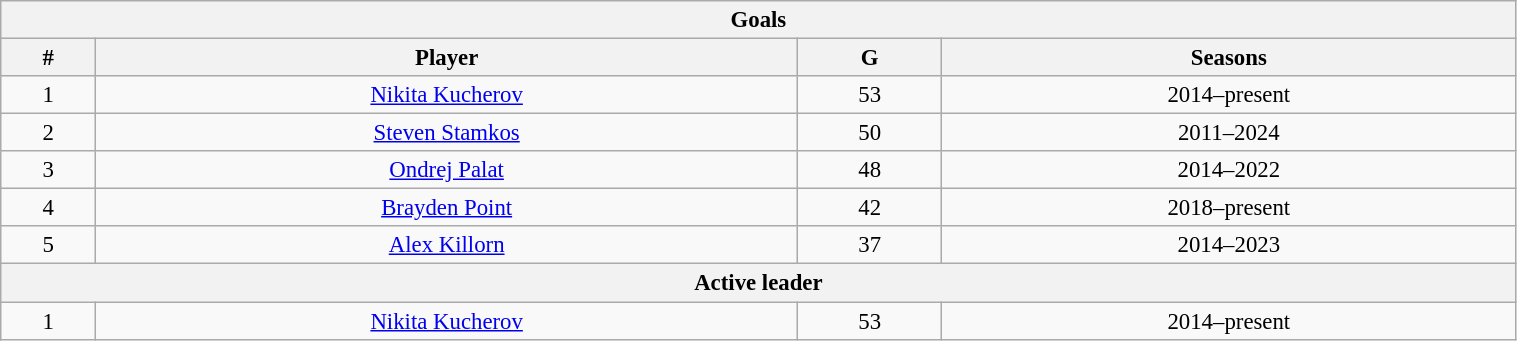<table class="wikitable" style="text-align: center; font-size: 95%" width="80%">
<tr>
<th colspan="4">Goals</th>
</tr>
<tr>
<th>#</th>
<th>Player</th>
<th>G</th>
<th>Seasons</th>
</tr>
<tr>
<td>1</td>
<td><a href='#'>Nikita Kucherov</a></td>
<td>53</td>
<td>2014–present</td>
</tr>
<tr>
<td>2</td>
<td><a href='#'>Steven Stamkos</a></td>
<td>50</td>
<td>2011–2024</td>
</tr>
<tr>
<td>3</td>
<td><a href='#'>Ondrej Palat</a></td>
<td>48</td>
<td>2014–2022</td>
</tr>
<tr>
<td>4</td>
<td><a href='#'>Brayden Point</a></td>
<td>42</td>
<td>2018–present</td>
</tr>
<tr>
<td>5</td>
<td><a href='#'>Alex Killorn</a></td>
<td>37</td>
<td>2014–2023</td>
</tr>
<tr>
<th colspan="4">Active leader</th>
</tr>
<tr>
<td>1</td>
<td><a href='#'>Nikita Kucherov</a></td>
<td>53</td>
<td>2014–present</td>
</tr>
</table>
